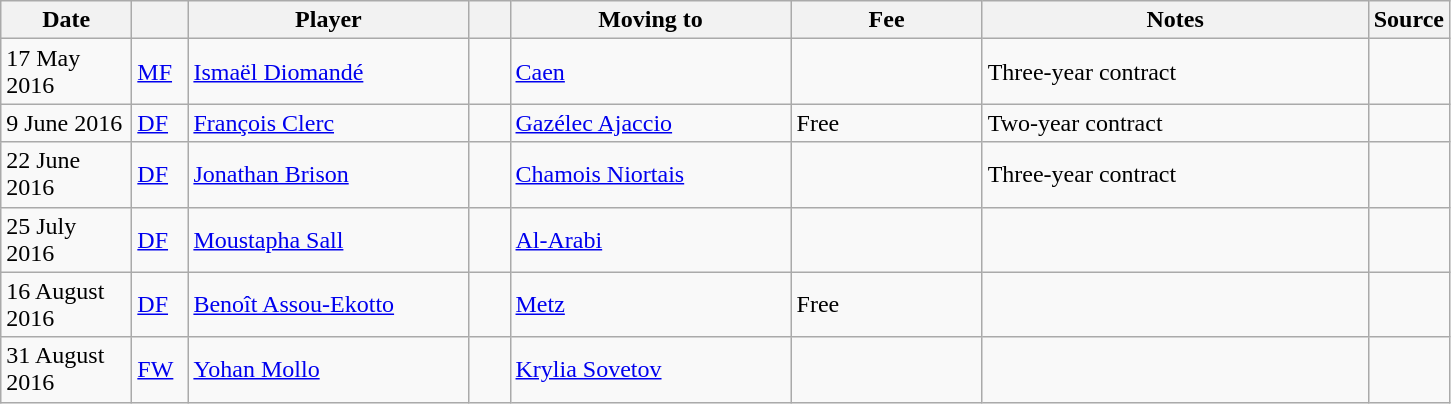<table class="wikitable sortable">
<tr>
<th style="width:80px;">Date</th>
<th style="width:30px;"></th>
<th style="width:180px;">Player</th>
<th style="width:20px;"></th>
<th style="width:180px;">Moving to</th>
<th style="width:120px;" class="unsortable">Fee</th>
<th style="width:250px;" class="unsortable">Notes</th>
<th style="width:20px;">Source</th>
</tr>
<tr>
<td>17 May 2016</td>
<td><a href='#'>MF</a></td>
<td><a href='#'>Ismaël Diomandé</a></td>
<td></td>
<td> <a href='#'>Caen</a></td>
<td></td>
<td>Three-year contract</td>
<td></td>
</tr>
<tr>
<td>9 June 2016</td>
<td><a href='#'>DF</a></td>
<td><a href='#'>François Clerc</a></td>
<td></td>
<td> <a href='#'>Gazélec Ajaccio</a></td>
<td>Free</td>
<td>Two-year contract</td>
<td></td>
</tr>
<tr>
<td>22 June 2016</td>
<td><a href='#'>DF</a></td>
<td><a href='#'>Jonathan Brison</a></td>
<td></td>
<td> <a href='#'>Chamois Niortais</a></td>
<td></td>
<td>Three-year contract</td>
<td></td>
</tr>
<tr>
<td>25 July 2016</td>
<td><a href='#'>DF</a></td>
<td><a href='#'>Moustapha Sall</a></td>
<td></td>
<td> <a href='#'>Al-Arabi</a></td>
<td></td>
<td></td>
<td></td>
</tr>
<tr>
<td>16 August 2016</td>
<td><a href='#'>DF</a></td>
<td><a href='#'>Benoît Assou-Ekotto</a></td>
<td></td>
<td> <a href='#'>Metz</a></td>
<td>Free</td>
<td></td>
<td></td>
</tr>
<tr>
<td>31 August 2016</td>
<td><a href='#'>FW</a></td>
<td><a href='#'>Yohan Mollo</a></td>
<td></td>
<td> <a href='#'>Krylia Sovetov</a></td>
<td></td>
<td></td>
<td></td>
</tr>
</table>
